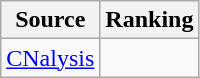<table class="wikitable" style="text-align:center">
<tr>
<th>Source</th>
<th>Ranking</th>
</tr>
<tr>
<td align=left><a href='#'>CNalysis</a></td>
<td></td>
</tr>
</table>
